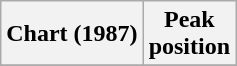<table class="wikitable">
<tr>
<th>Chart (1987)</th>
<th>Peak<br>position</th>
</tr>
<tr>
</tr>
</table>
